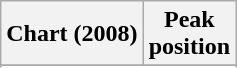<table class="wikitable sortable plainrowheaders" style="text-align:center">
<tr>
<th scope="col">Chart (2008)</th>
<th scope="col">Peak<br>position</th>
</tr>
<tr>
</tr>
<tr>
</tr>
</table>
